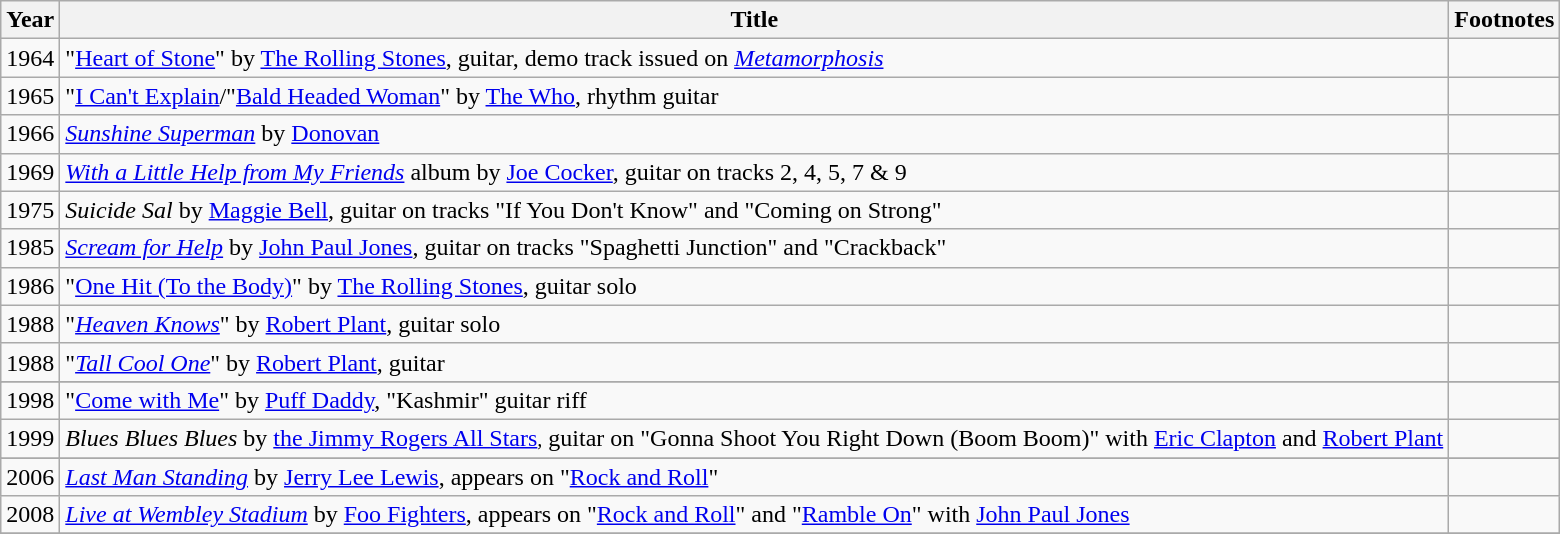<table class="wikitable" style="text-align:center;">
<tr>
<th scope="col">Year</th>
<th scope="col">Title</th>
<th scope="col">Footnotes</th>
</tr>
<tr>
<td>1964</td>
<td style="text-align:left;">"<a href='#'>Heart of Stone</a>" by <a href='#'>The Rolling Stones</a>, guitar, demo track issued on <em><a href='#'>Metamorphosis</a></em></td>
<td></td>
</tr>
<tr>
<td>1965</td>
<td style="text-align:left;">"<a href='#'>I Can't Explain</a>/"<a href='#'>Bald Headed Woman</a>" by <a href='#'>The Who</a>, rhythm guitar</td>
<td></td>
</tr>
<tr>
<td>1966</td>
<td style="text-align:left;"><a href='#'><em>Sunshine Superman</em></a> by <a href='#'>Donovan</a></td>
<td></td>
</tr>
<tr>
<td>1969</td>
<td style="text-align:left;"><a href='#'><em>With a Little Help from My Friends</em></a> album by <a href='#'>Joe Cocker</a>, guitar on tracks 2, 4, 5, 7 & 9</td>
<td></td>
</tr>
<tr>
<td>1975</td>
<td style="text-align:left;"><em>Suicide Sal</em> by <a href='#'>Maggie Bell</a>, guitar on tracks "If You Don't Know" and "Coming on Strong"</td>
<td></td>
</tr>
<tr>
<td>1985</td>
<td style="text-align:left;"><em><a href='#'>Scream for Help</a></em> by <a href='#'>John Paul Jones</a>, guitar on tracks "Spaghetti Junction" and "Crackback"</td>
<td></td>
</tr>
<tr>
<td>1986</td>
<td style="text-align:left;">"<a href='#'>One Hit (To the Body)</a>" by <a href='#'>The Rolling Stones</a>, guitar solo</td>
<td></td>
</tr>
<tr>
<td>1988</td>
<td style="text-align:left;">"<a href='#'><em>Heaven Knows</em></a>" by <a href='#'>Robert Plant</a>, guitar solo</td>
<td></td>
</tr>
<tr>
<td>1988</td>
<td style="text-align:left;">"<a href='#'><em>Tall Cool One</em></a>" by <a href='#'>Robert Plant</a>, guitar</td>
<td></td>
</tr>
<tr>
</tr>
<tr>
</tr>
<tr>
<td>1998</td>
<td style="text-align:left;">"<a href='#'>Come with Me</a>" by <a href='#'>Puff Daddy</a>, "Kashmir" guitar riff</td>
<td></td>
</tr>
<tr>
<td>1999</td>
<td style="text-align:left;"><em>Blues Blues Blues</em> by <a href='#'>the Jimmy Rogers All Stars</a><em><small>,</small></em> guitar on "Gonna Shoot You Right Down (Boom Boom)" with <a href='#'>Eric Clapton</a> and <a href='#'>Robert Plant</a></td>
<td></td>
</tr>
<tr>
</tr>
<tr>
</tr>
<tr>
<td>2006</td>
<td style="text-align:left;"><em><a href='#'>Last Man Standing</a></em> by <a href='#'>Jerry Lee Lewis</a>, appears on "<a href='#'>Rock and Roll</a>"</td>
<td></td>
</tr>
<tr>
<td>2008</td>
<td style="text-align:left;"><em><a href='#'>Live at Wembley Stadium</a></em> by <a href='#'>Foo Fighters</a>, appears on "<a href='#'>Rock and Roll</a>" and "<a href='#'>Ramble On</a>" with <a href='#'>John Paul Jones</a></td>
<td></td>
</tr>
<tr>
</tr>
</table>
